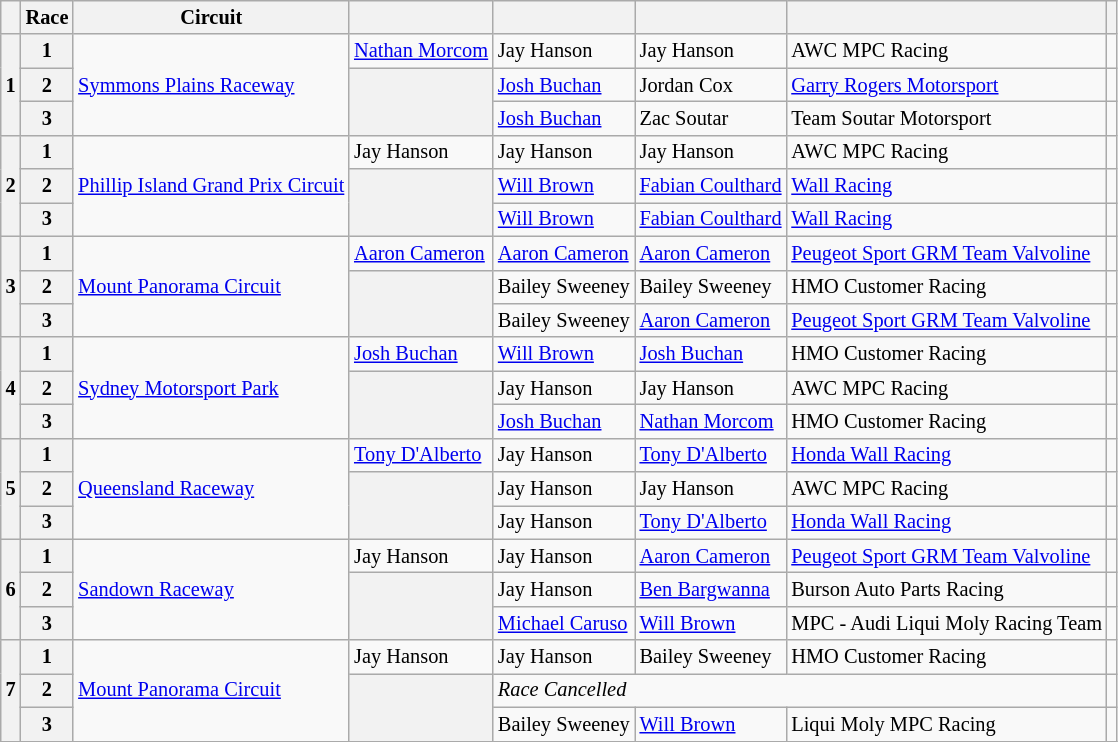<table class="wikitable" style="font-size:85%;">
<tr>
<th></th>
<th>Race</th>
<th>Circuit</th>
<th></th>
<th></th>
<th></th>
<th></th>
<th></th>
</tr>
<tr>
<th rowspan=3>1</th>
<th>1</th>
<td rowspan=3> <a href='#'>Symmons Plains Raceway</a></td>
<td> <a href='#'>Nathan Morcom</a></td>
<td> Jay Hanson</td>
<td> Jay Hanson</td>
<td>AWC MPC Racing</td>
<td align=center></td>
</tr>
<tr>
<th>2</th>
<th rowspan=2></th>
<td> <a href='#'>Josh Buchan</a></td>
<td> Jordan Cox</td>
<td><a href='#'>Garry Rogers Motorsport</a></td>
<td align=center></td>
</tr>
<tr>
<th>3</th>
<td> <a href='#'>Josh Buchan</a></td>
<td> Zac Soutar</td>
<td>Team Soutar Motorsport</td>
<td align=center></td>
</tr>
<tr>
<th rowspan=3>2</th>
<th>1</th>
<td rowspan=3> <a href='#'>Phillip Island Grand Prix Circuit</a></td>
<td> Jay Hanson</td>
<td> Jay Hanson</td>
<td> Jay Hanson</td>
<td>AWC MPC Racing</td>
<td align=center></td>
</tr>
<tr>
<th>2</th>
<th rowspan=2></th>
<td> <a href='#'>Will Brown</a></td>
<td> <a href='#'>Fabian Coulthard</a></td>
<td><a href='#'>Wall Racing</a></td>
<td align=center></td>
</tr>
<tr>
<th>3</th>
<td> <a href='#'>Will Brown</a></td>
<td> <a href='#'>Fabian Coulthard</a></td>
<td><a href='#'>Wall Racing</a></td>
<td align=center></td>
</tr>
<tr>
<th rowspan=3>3</th>
<th>1</th>
<td rowspan=3> <a href='#'>Mount Panorama Circuit</a></td>
<td> <a href='#'>Aaron Cameron</a></td>
<td> <a href='#'>Aaron Cameron</a></td>
<td> <a href='#'>Aaron Cameron</a></td>
<td><a href='#'>Peugeot Sport GRM Team Valvoline</a></td>
<td align=center></td>
</tr>
<tr>
<th>2</th>
<th rowspan=2></th>
<td> Bailey Sweeney</td>
<td> Bailey Sweeney</td>
<td>HMO Customer Racing</td>
<td align=center></td>
</tr>
<tr>
<th>3</th>
<td> Bailey Sweeney</td>
<td> <a href='#'>Aaron Cameron</a></td>
<td><a href='#'>Peugeot Sport GRM Team Valvoline</a></td>
<td align=center></td>
</tr>
<tr>
<th rowspan=3>4</th>
<th>1</th>
<td rowspan=3> <a href='#'>Sydney Motorsport Park</a></td>
<td> <a href='#'>Josh Buchan</a></td>
<td> <a href='#'>Will Brown</a></td>
<td> <a href='#'>Josh Buchan</a></td>
<td>HMO Customer Racing</td>
<td align=center></td>
</tr>
<tr>
<th>2</th>
<th rowspan=2></th>
<td> Jay Hanson</td>
<td> Jay Hanson</td>
<td>AWC MPC Racing</td>
<td align=center></td>
</tr>
<tr>
<th>3</th>
<td> <a href='#'>Josh Buchan</a></td>
<td> <a href='#'>Nathan Morcom</a></td>
<td>HMO Customer Racing</td>
<td align=center></td>
</tr>
<tr>
<th rowspan=3>5</th>
<th>1</th>
<td rowspan=3> <a href='#'>Queensland Raceway</a></td>
<td> <a href='#'>Tony D'Alberto</a></td>
<td> Jay Hanson</td>
<td> <a href='#'>Tony D'Alberto</a></td>
<td><a href='#'>Honda Wall Racing</a></td>
<td align=center></td>
</tr>
<tr>
<th>2</th>
<th rowspan=2></th>
<td> Jay Hanson</td>
<td> Jay Hanson</td>
<td>AWC MPC Racing</td>
<td></td>
</tr>
<tr>
<th>3</th>
<td> Jay Hanson</td>
<td> <a href='#'>Tony D'Alberto</a></td>
<td><a href='#'>Honda Wall Racing</a></td>
<td></td>
</tr>
<tr>
<th rowspan="3">6</th>
<th>1</th>
<td rowspan="3"> <a href='#'>Sandown Raceway</a></td>
<td> Jay Hanson</td>
<td> Jay Hanson</td>
<td> <a href='#'>Aaron Cameron</a></td>
<td><a href='#'>Peugeot Sport GRM Team Valvoline</a></td>
<td align="center"></td>
</tr>
<tr>
<th>2</th>
<th rowspan=2></th>
<td> Jay Hanson</td>
<td> <a href='#'>Ben Bargwanna</a></td>
<td>Burson Auto Parts Racing</td>
<td></td>
</tr>
<tr>
<th>3</th>
<td> <a href='#'>Michael Caruso</a></td>
<td> <a href='#'>Will Brown</a></td>
<td>MPC - Audi Liqui Moly Racing Team</td>
<td></td>
</tr>
<tr>
<th rowspan="3">7</th>
<th>1</th>
<td rowspan="3"> <a href='#'>Mount Panorama Circuit</a></td>
<td> Jay Hanson</td>
<td> Jay Hanson</td>
<td> Bailey Sweeney</td>
<td>HMO Customer Racing</td>
<td align="center"></td>
</tr>
<tr>
<th>2</th>
<th rowspan=2></th>
<td colspan="3"><em>Race Cancelled</em></td>
<td></td>
</tr>
<tr>
<th>3</th>
<td> Bailey Sweeney</td>
<td> <a href='#'>Will Brown</a></td>
<td>Liqui Moly MPC Racing</td>
<td></td>
</tr>
<tr>
</tr>
</table>
